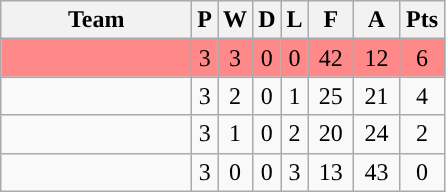<table class="wikitable" style="text-align:center;">
<tr>
<th width="120px">Team</th>
<th>P</th>
<th>W</th>
<th>D</th>
<th>L</th>
<th width="23px">F</th>
<th width="23px">A</th>
<th width="23px">Pts</th>
</tr>
<tr bgcolor="#FF8888">
<td></td>
<td>3</td>
<td>3</td>
<td>0</td>
<td>0</td>
<td>42</td>
<td>12</td>
<td>6</td>
</tr>
<tr>
<td></td>
<td>3</td>
<td>2</td>
<td>0</td>
<td>1</td>
<td>25</td>
<td>21</td>
<td>4</td>
</tr>
<tr>
<td></td>
<td>3</td>
<td>1</td>
<td>0</td>
<td>2</td>
<td>20</td>
<td>24</td>
<td>2</td>
</tr>
<tr>
<td></td>
<td>3</td>
<td>0</td>
<td>0</td>
<td>3</td>
<td>13</td>
<td>43</td>
<td>0</td>
</tr>
</table>
